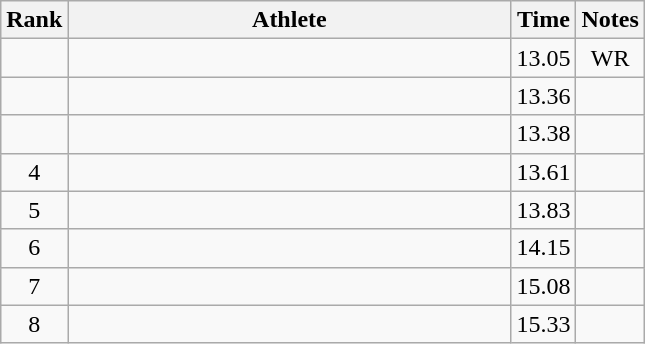<table class="wikitable" style="text-align:center">
<tr>
<th>Rank</th>
<th Style="width:18em">Athlete</th>
<th>Time</th>
<th>Notes</th>
</tr>
<tr>
<td></td>
<td style="text-align:left"></td>
<td>13.05</td>
<td>WR</td>
</tr>
<tr>
<td></td>
<td style="text-align:left"></td>
<td>13.36</td>
<td></td>
</tr>
<tr>
<td></td>
<td style="text-align:left"></td>
<td>13.38</td>
<td></td>
</tr>
<tr>
<td>4</td>
<td style="text-align:left"></td>
<td>13.61</td>
<td></td>
</tr>
<tr>
<td>5</td>
<td style="text-align:left"></td>
<td>13.83</td>
<td></td>
</tr>
<tr>
<td>6</td>
<td style="text-align:left"></td>
<td>14.15</td>
<td></td>
</tr>
<tr>
<td>7</td>
<td style="text-align:left"></td>
<td>15.08</td>
<td></td>
</tr>
<tr>
<td>8</td>
<td style="text-align:left"></td>
<td>15.33</td>
<td></td>
</tr>
</table>
